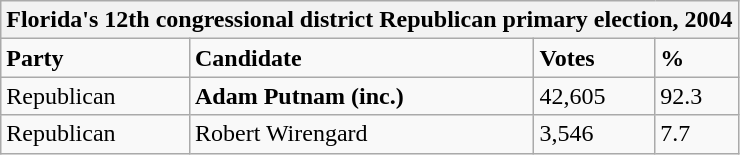<table class="wikitable">
<tr>
<th colspan="4">Florida's 12th congressional district Republican primary election, 2004</th>
</tr>
<tr>
<td><strong>Party</strong></td>
<td><strong>Candidate</strong></td>
<td><strong>Votes</strong></td>
<td><strong>%</strong></td>
</tr>
<tr>
<td>Republican</td>
<td><strong>Adam Putnam (inc.)</strong></td>
<td>42,605</td>
<td>92.3</td>
</tr>
<tr>
<td>Republican</td>
<td>Robert Wirengard</td>
<td>3,546</td>
<td>7.7</td>
</tr>
</table>
